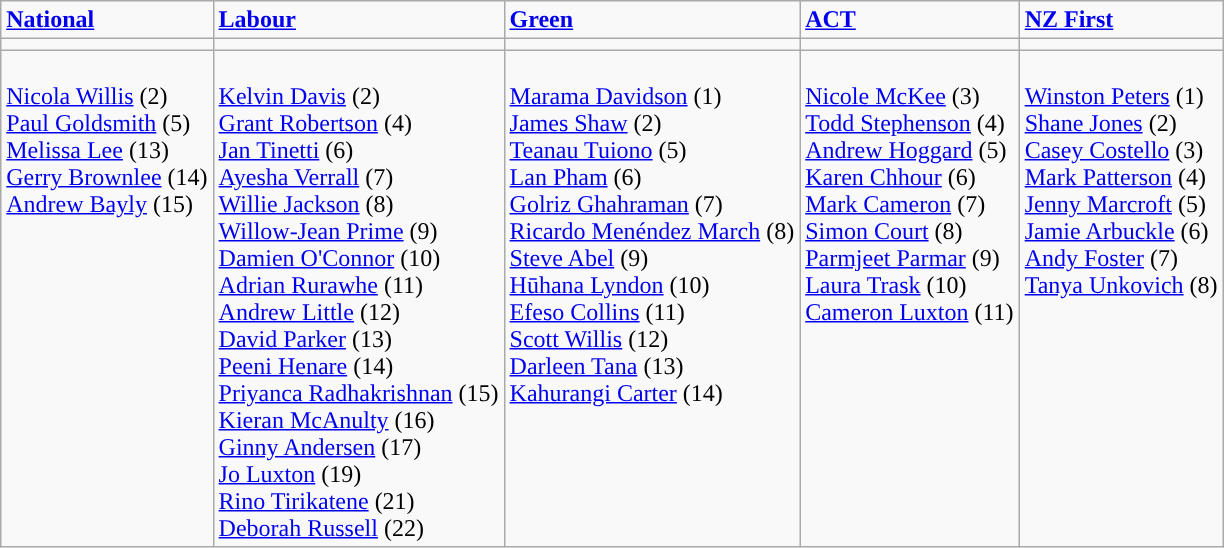<table class="wikitable sortable">
<tr>
<td><strong><a href='#'>National</a></strong></td>
<td><strong><a href='#'>Labour</a></strong></td>
<td><strong><a href='#'>Green</a></strong></td>
<td><strong><a href='#'>ACT</a></strong></td>
<td><strong><a href='#'>NZ First</a></strong></td>
</tr>
<tr>
<td></td>
<td></td>
<td></td>
<td></td>
<td></td>
</tr>
<tr>
<td valign=top><br><a href='#'>Nicola Willis</a> (2)<br>
<a href='#'>Paul Goldsmith</a> (5)<br>
<a href='#'>Melissa Lee</a> (13)<br>
<a href='#'>Gerry Brownlee</a> (14)<br>
<a href='#'>Andrew Bayly</a> (15)<br></td>
<td valign=top><br><a href='#'>Kelvin Davis</a> (2)<br>
<a href='#'>Grant Robertson</a> (4)<br>
<a href='#'>Jan Tinetti</a> (6)<br>
<a href='#'>Ayesha Verrall</a> (7)<br>
<a href='#'>Willie Jackson</a> (8)<br>
<a href='#'>Willow-Jean Prime</a> (9)<br>
<a href='#'>Damien O'Connor</a> (10) <br>
<a href='#'>Adrian Rurawhe</a> (11)<br>
<a href='#'>Andrew Little</a> (12)<br>
<a href='#'>David Parker</a> (13)<br>
<a href='#'>Peeni Henare</a> (14)<br>
<a href='#'>Priyanca Radhakrishnan</a> (15)<br>
<a href='#'>Kieran McAnulty</a> (16)<br>
<a href='#'>Ginny Andersen</a> (17)<br>
<a href='#'>Jo Luxton</a> (19)<br>
<a href='#'>Rino Tirikatene</a> (21)<br>
<a href='#'>Deborah Russell</a> (22)</td>
<td valign=top><br><a href='#'>Marama Davidson</a> (1)<br>
<a href='#'>James Shaw</a> (2)<br>
<a href='#'>Teanau Tuiono</a> (5)<br>
<a href='#'>Lan Pham</a> (6)<br>
<a href='#'>Golriz Ghahraman</a> (7)<br>
<a href='#'>Ricardo Menéndez March</a> (8)<br>
<a href='#'>Steve Abel</a> (9)<br>
<a href='#'>Hūhana Lyndon</a> (10)<br>
<a href='#'>Efeso Collins</a> (11) <br>
<a href='#'>Scott Willis</a> (12)<br>
<a href='#'>Darleen Tana</a> (13)<br>
<a href='#'>Kahurangi Carter</a> (14)</td>
<td valign=top><br><a href='#'>Nicole McKee</a> (3)<br>
<a href='#'>Todd Stephenson</a> (4) <br>
<a href='#'>Andrew Hoggard</a> (5) <br>
<a href='#'>Karen Chhour</a> (6)<br>
<a href='#'>Mark Cameron</a> (7)<br>
<a href='#'>Simon Court</a> (8)<br>
<a href='#'>Parmjeet Parmar</a> (9)<br>
<a href='#'>Laura Trask</a> (10)<br>
<a href='#'>Cameron Luxton</a> (11)</td>
<td valign=top><br><a href='#'>Winston Peters</a> (1)<br>
<a href='#'>Shane Jones</a> (2)<br>
<a href='#'>Casey Costello</a> (3)<br>
<a href='#'>Mark Patterson</a> (4)<br>
<a href='#'>Jenny Marcroft</a> (5)<br>
<a href='#'>Jamie Arbuckle</a> (6)<br>
<a href='#'>Andy Foster</a> (7)<br>
<a href='#'>Tanya Unkovich</a> (8)</td>
</tr>
</table>
